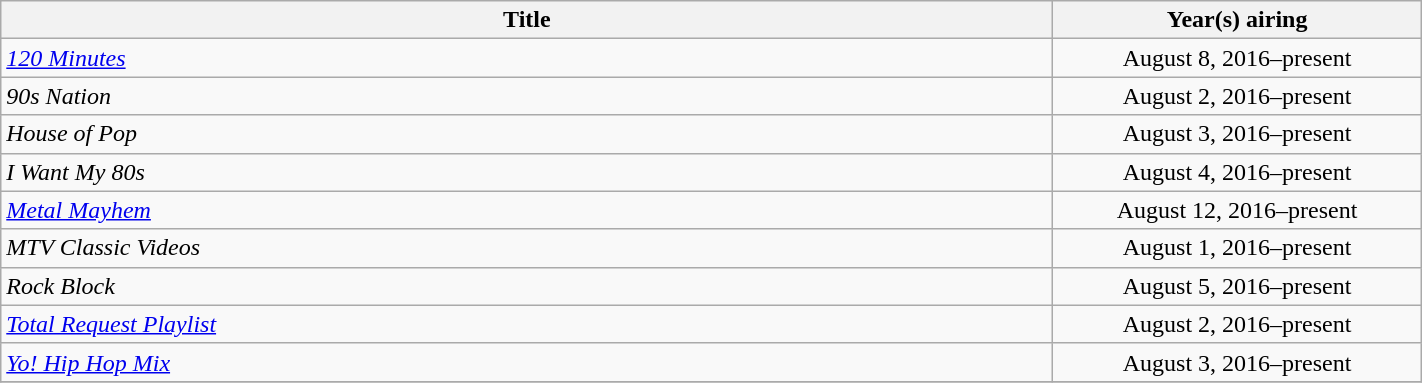<table class="wikitable plainrowheaders sortable" style="width:75%;text-align:center;">
<tr>
<th scope="col" style="width:40%;">Title</th>
<th scope="col" style="width:14%;">Year(s) airing</th>
</tr>
<tr>
<td scope="row" style="text-align:left;"><em><a href='#'>120 Minutes</a></em></td>
<td>August 8, 2016–present</td>
</tr>
<tr>
<td scope="row" style="text-align:left;"><em>90s Nation</em></td>
<td>August 2, 2016–present</td>
</tr>
<tr>
<td scope="row" style="text-align:left;"><em>House of Pop</em></td>
<td>August 3, 2016–present</td>
</tr>
<tr>
<td scope="row" style="text-align:left;"><em>I Want My 80s</em></td>
<td>August 4, 2016–present</td>
</tr>
<tr>
<td scope="row" style="text-align:left;"><em><a href='#'>Metal Mayhem</a></em></td>
<td>August 12, 2016–present</td>
</tr>
<tr>
<td scope="row" style="text-align:left;"><em>MTV Classic Videos</em></td>
<td>August 1, 2016–present</td>
</tr>
<tr>
<td scope="row" style="text-align:left;"><em>Rock Block</em></td>
<td>August 5, 2016–present</td>
</tr>
<tr>
<td scope="row" style="text-align:left;"><em><a href='#'>Total Request Playlist</a></em></td>
<td>August 2, 2016–present</td>
</tr>
<tr>
<td scope="row" style="text-align:left;"><em><a href='#'>Yo! Hip Hop Mix</a></em></td>
<td>August 3, 2016–present</td>
</tr>
<tr>
</tr>
</table>
